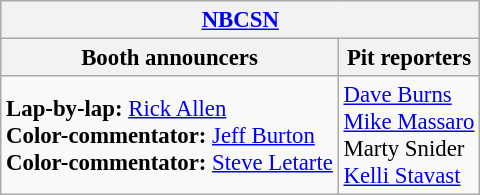<table class="wikitable" style="font-size: 95%;">
<tr>
<th colspan="2"><a href='#'>NBCSN</a></th>
</tr>
<tr>
<th>Booth announcers</th>
<th>Pit reporters</th>
</tr>
<tr>
<td><strong>Lap-by-lap:</strong> <a href='#'>Rick Allen</a><br><strong>Color-commentator:</strong> <a href='#'>Jeff Burton</a><br><strong>Color-commentator:</strong> <a href='#'>Steve Letarte</a></td>
<td><a href='#'>Dave Burns</a><br><a href='#'>Mike Massaro</a><br>Marty Snider<br><a href='#'>Kelli Stavast</a></td>
</tr>
</table>
